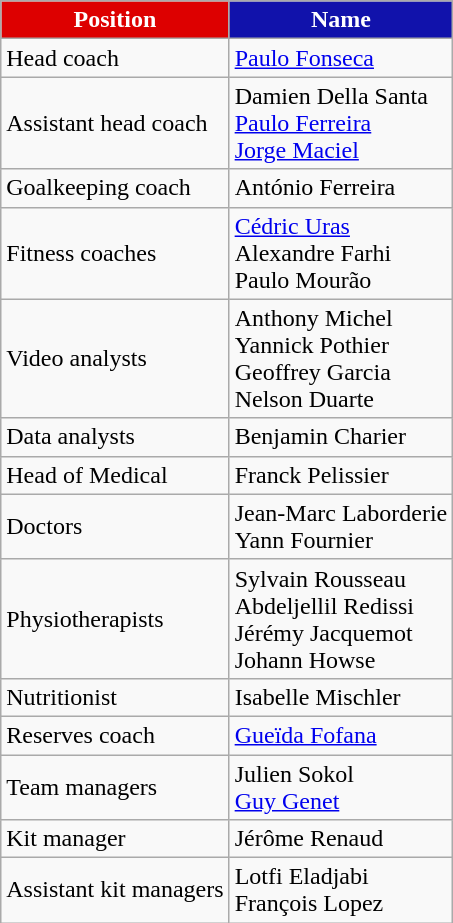<table class="wikitable">
<tr>
<th style="background:#DD0000; color:white;">Position</th>
<th style="background:#1112AB; color:white;">Name</th>
</tr>
<tr>
<td>Head coach</td>
<td> <a href='#'>Paulo Fonseca</a></td>
</tr>
<tr>
<td>Assistant head coach</td>
<td> Damien Della Santa<br> <a href='#'>Paulo Ferreira</a><br> <a href='#'>Jorge Maciel</a></td>
</tr>
<tr>
<td>Goalkeeping coach</td>
<td> António Ferreira</td>
</tr>
<tr>
<td>Fitness coaches</td>
<td> <a href='#'>Cédric Uras</a><br> Alexandre Farhi<br> Paulo Mourão</td>
</tr>
<tr>
<td>Video analysts</td>
<td> Anthony Michel<br> Yannick Pothier<br> Geoffrey Garcia<br> Nelson Duarte</td>
</tr>
<tr>
<td>Data analysts</td>
<td> Benjamin Charier</td>
</tr>
<tr>
<td>Head of Medical</td>
<td> Franck Pelissier</td>
</tr>
<tr>
<td>Doctors</td>
<td> Jean-Marc Laborderie<br> Yann Fournier</td>
</tr>
<tr>
<td>Physiotherapists</td>
<td> Sylvain Rousseau<br> Abdeljellil Redissi<br> Jérémy Jacquemot<br> Johann Howse</td>
</tr>
<tr>
<td>Nutritionist</td>
<td> Isabelle Mischler</td>
</tr>
<tr>
<td>Reserves coach</td>
<td> <a href='#'>Gueïda Fofana</a></td>
</tr>
<tr>
<td>Team managers</td>
<td> Julien Sokol<br> <a href='#'>Guy Genet</a></td>
</tr>
<tr>
<td>Kit manager</td>
<td> Jérôme Renaud</td>
</tr>
<tr>
<td>Assistant kit managers</td>
<td> Lotfi Eladjabi<br> François Lopez</td>
</tr>
</table>
